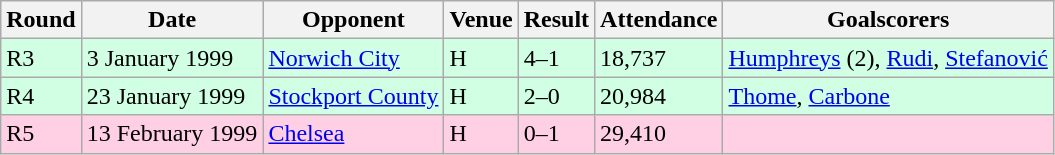<table class="wikitable">
<tr>
<th>Round</th>
<th>Date</th>
<th>Opponent</th>
<th>Venue</th>
<th>Result</th>
<th>Attendance</th>
<th>Goalscorers</th>
</tr>
<tr style="background:#d0ffe3;">
<td>R3</td>
<td>3 January 1999</td>
<td><a href='#'>Norwich City</a></td>
<td>H</td>
<td>4–1</td>
<td>18,737</td>
<td><a href='#'>Humphreys</a> (2), <a href='#'>Rudi</a>, <a href='#'>Stefanović</a></td>
</tr>
<tr style="background:#d0ffe3;">
<td>R4</td>
<td>23 January 1999</td>
<td><a href='#'>Stockport County</a></td>
<td>H</td>
<td>2–0</td>
<td>20,984</td>
<td><a href='#'>Thome</a>, <a href='#'>Carbone</a></td>
</tr>
<tr style="background:#ffd0e3;">
<td>R5</td>
<td>13 February 1999</td>
<td><a href='#'>Chelsea</a></td>
<td>H</td>
<td>0–1</td>
<td>29,410</td>
<td></td>
</tr>
</table>
